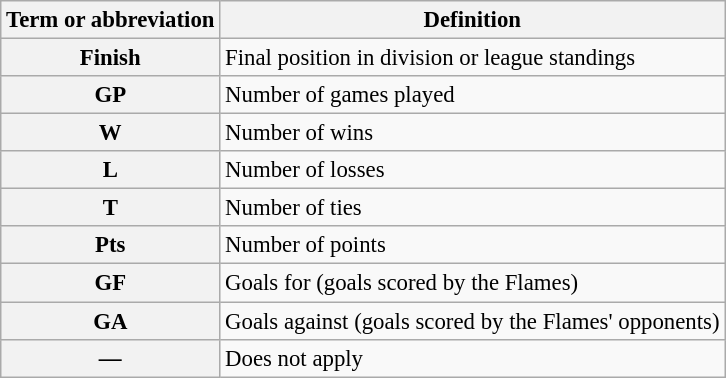<table class="wikitable" style="font-size:95%">
<tr>
<th scope="col">Term or abbreviation</th>
<th scope="col">Definition</th>
</tr>
<tr>
<th scope="row">Finish</th>
<td>Final position in division or league standings</td>
</tr>
<tr>
<th scope="row">GP</th>
<td>Number of games played</td>
</tr>
<tr>
<th scope="row">W</th>
<td>Number of wins</td>
</tr>
<tr>
<th scope="row">L</th>
<td>Number of losses</td>
</tr>
<tr>
<th scope="row">T</th>
<td>Number of ties</td>
</tr>
<tr>
<th scope="row">Pts</th>
<td>Number of points</td>
</tr>
<tr>
<th scope="row">GF</th>
<td>Goals for (goals scored by the Flames)</td>
</tr>
<tr>
<th scope="row">GA</th>
<td>Goals against (goals scored by the Flames' opponents)</td>
</tr>
<tr>
<th scope="row">—</th>
<td>Does not apply</td>
</tr>
</table>
